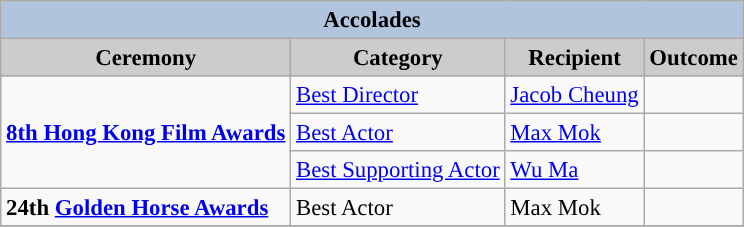<table class="wikitable" style="font-size:95%;" ;>
<tr style="background:#ccc; text-align:center;">
<th colspan="4" style="background: LightSteelBlue;">Accolades</th>
</tr>
<tr style="background:#ccc; text-align:center;">
<th style="background:#ccc">Ceremony</th>
<th style="background:#ccc">Category</th>
<th style="background:#ccc">Recipient</th>
<th style="background:#ccc">Outcome</th>
</tr>
<tr>
<td rowspan=3><strong><a href='#'>8th Hong Kong Film Awards</a></strong></td>
<td><a href='#'>Best Director</a></td>
<td><a href='#'>Jacob Cheung</a></td>
<td></td>
</tr>
<tr>
<td><a href='#'>Best Actor</a></td>
<td><a href='#'>Max Mok</a></td>
<td></td>
</tr>
<tr>
<td><a href='#'>Best Supporting Actor</a></td>
<td><a href='#'>Wu Ma</a></td>
<td></td>
</tr>
<tr>
<td><strong>24th <a href='#'>Golden Horse Awards</a></strong></td>
<td>Best Actor</td>
<td>Max Mok</td>
<td></td>
</tr>
<tr>
</tr>
</table>
